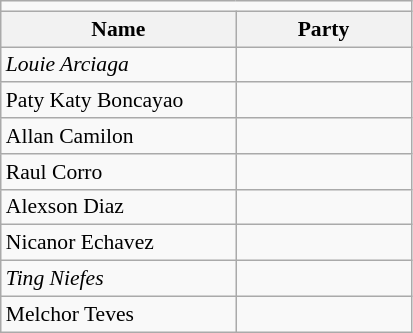<table class=wikitable style="font-size:90%">
<tr>
<td colspan=4 bgcolor=></td>
</tr>
<tr>
<th width=150px>Name</th>
<th colspan=2 width=110px>Party</th>
</tr>
<tr>
<td><em>Louie Arciaga</em></td>
<td></td>
</tr>
<tr>
<td>Paty Katy Boncayao</td>
<td></td>
</tr>
<tr>
<td>Allan Camilon</td>
<td></td>
</tr>
<tr>
<td>Raul Corro</td>
<td></td>
</tr>
<tr>
<td>Alexson Diaz</td>
<td></td>
</tr>
<tr>
<td>Nicanor Echavez</td>
<td></td>
</tr>
<tr>
<td><em> Ting Niefes</em></td>
<td></td>
</tr>
<tr>
<td>Melchor Teves</td>
<td></td>
</tr>
</table>
